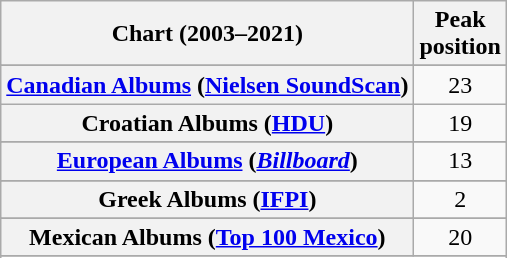<table class="wikitable sortable plainrowheaders" style="text-align:center">
<tr>
<th scope="col">Chart (2003–2021)</th>
<th scope="col">Peak<br>position</th>
</tr>
<tr>
</tr>
<tr>
</tr>
<tr>
</tr>
<tr>
<th scope="row"><a href='#'>Canadian Albums</a> (<a href='#'>Nielsen SoundScan</a>)</th>
<td>23</td>
</tr>
<tr>
<th scope="row">Croatian Albums (<a href='#'>HDU</a>)</th>
<td>19</td>
</tr>
<tr>
</tr>
<tr>
</tr>
<tr>
</tr>
<tr>
<th scope="row"><a href='#'>European Albums</a> (<em><a href='#'>Billboard</a></em>)</th>
<td>13</td>
</tr>
<tr>
</tr>
<tr>
</tr>
<tr>
<th scope="row">Greek Albums (<a href='#'>IFPI</a>)</th>
<td>2</td>
</tr>
<tr>
</tr>
<tr>
</tr>
<tr>
</tr>
<tr>
<th scope="row">Mexican Albums (<a href='#'>Top 100 Mexico</a>)</th>
<td>20</td>
</tr>
<tr>
</tr>
<tr>
</tr>
<tr>
</tr>
<tr>
</tr>
<tr>
</tr>
<tr>
</tr>
<tr>
</tr>
<tr>
</tr>
<tr>
</tr>
<tr>
</tr>
<tr>
</tr>
</table>
